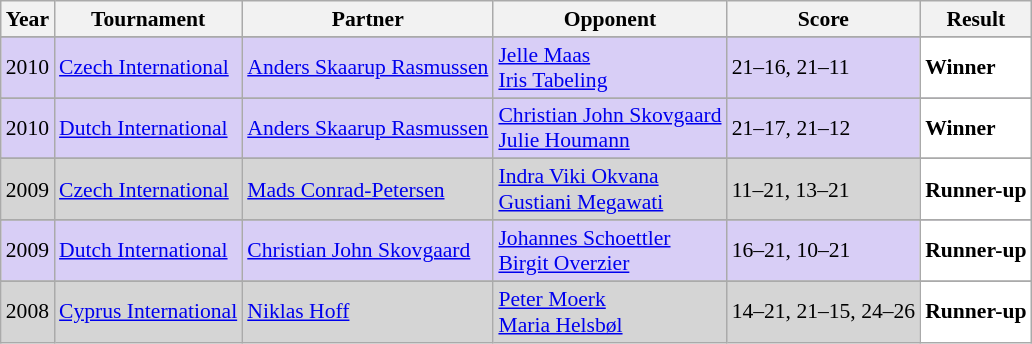<table class="sortable wikitable" style="font-size: 90%;">
<tr>
<th>Year</th>
<th>Tournament</th>
<th>Partner</th>
<th>Opponent</th>
<th>Score</th>
<th>Result</th>
</tr>
<tr>
</tr>
<tr style="background:#D8CEF6">
<td align="center">2010</td>
<td align="left"><a href='#'>Czech International</a></td>
<td align="left"> <a href='#'>Anders Skaarup Rasmussen</a></td>
<td align="left"> <a href='#'>Jelle Maas</a><br> <a href='#'>Iris Tabeling</a></td>
<td align="left">21–16, 21–11</td>
<td style="text-align:left; background:white"> <strong>Winner</strong></td>
</tr>
<tr>
</tr>
<tr style="background:#D8CEF6">
<td align="center">2010</td>
<td align="left"><a href='#'>Dutch International</a></td>
<td align="left"> <a href='#'>Anders Skaarup Rasmussen</a></td>
<td align="left"> <a href='#'>Christian John Skovgaard</a><br> <a href='#'>Julie Houmann</a></td>
<td align="left">21–17, 21–12</td>
<td style="text-align:left; background:white"> <strong>Winner</strong></td>
</tr>
<tr>
</tr>
<tr style="background:#D5D5D5">
<td align="center">2009</td>
<td align="left"><a href='#'>Czech International</a></td>
<td align="left"> <a href='#'>Mads Conrad-Petersen</a></td>
<td align="left"> <a href='#'>Indra Viki Okvana</a><br> <a href='#'>Gustiani Megawati</a></td>
<td align="left">11–21, 13–21</td>
<td style="text-align:left; background:white"> <strong>Runner-up</strong></td>
</tr>
<tr>
</tr>
<tr style="background:#D8CEF6">
<td align="center">2009</td>
<td align="left"><a href='#'>Dutch International</a></td>
<td align="left"> <a href='#'>Christian John Skovgaard</a></td>
<td align="left"> <a href='#'>Johannes Schoettler</a><br> <a href='#'>Birgit Overzier</a></td>
<td align="left">16–21, 10–21</td>
<td style="text-align:left; background:white"> <strong>Runner-up</strong></td>
</tr>
<tr>
</tr>
<tr style="background:#D5D5D5">
<td align="center">2008</td>
<td align="left"><a href='#'>Cyprus International</a></td>
<td align="left"> <a href='#'>Niklas Hoff</a></td>
<td align="left"> <a href='#'>Peter Moerk</a><br> <a href='#'>Maria Helsbøl</a></td>
<td align="left">14–21, 21–15, 24–26</td>
<td style="text-align:left; background:white"> <strong>Runner-up</strong></td>
</tr>
</table>
